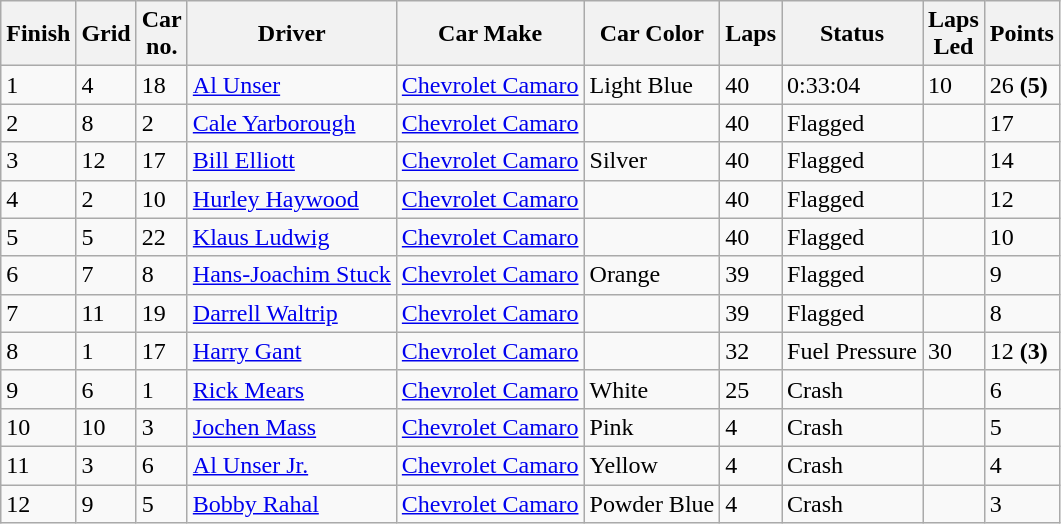<table class="wikitable">
<tr>
<th>Finish</th>
<th>Grid</th>
<th>Car<br>no.</th>
<th>Driver</th>
<th>Car Make</th>
<th>Car Color</th>
<th>Laps</th>
<th>Status</th>
<th>Laps<br>Led</th>
<th>Points</th>
</tr>
<tr>
<td>1</td>
<td>4</td>
<td>18</td>
<td> <a href='#'>Al Unser</a></td>
<td><a href='#'>Chevrolet Camaro</a></td>
<td><div> Light Blue</div></td>
<td>40</td>
<td>0:33:04</td>
<td>10</td>
<td>26 <strong>(5)</strong></td>
</tr>
<tr>
<td>2</td>
<td>8</td>
<td>2</td>
<td> <a href='#'>Cale Yarborough</a></td>
<td><a href='#'>Chevrolet Camaro</a></td>
<td><div></div></td>
<td>40</td>
<td>Flagged</td>
<td></td>
<td>17</td>
</tr>
<tr>
<td>3</td>
<td>12</td>
<td>17</td>
<td> <a href='#'>Bill Elliott</a></td>
<td><a href='#'>Chevrolet Camaro</a></td>
<td><div> Silver</div></td>
<td>40</td>
<td>Flagged</td>
<td></td>
<td>14</td>
</tr>
<tr>
<td>4</td>
<td>2</td>
<td>10</td>
<td> <a href='#'>Hurley Haywood</a></td>
<td><a href='#'>Chevrolet Camaro</a></td>
<td><div></div></td>
<td>40</td>
<td>Flagged</td>
<td></td>
<td>12</td>
</tr>
<tr>
<td>5</td>
<td>5</td>
<td>22</td>
<td> <a href='#'>Klaus Ludwig</a></td>
<td><a href='#'>Chevrolet Camaro</a></td>
<td><div></div></td>
<td>40</td>
<td>Flagged</td>
<td></td>
<td>10</td>
</tr>
<tr>
<td>6</td>
<td>7</td>
<td>8</td>
<td> <a href='#'>Hans-Joachim Stuck</a></td>
<td><a href='#'>Chevrolet Camaro</a></td>
<td><div> Orange</div></td>
<td>39</td>
<td>Flagged</td>
<td></td>
<td>9</td>
</tr>
<tr>
<td>7</td>
<td>11</td>
<td>19</td>
<td> <a href='#'>Darrell Waltrip</a></td>
<td><a href='#'>Chevrolet Camaro</a></td>
<td><div></div></td>
<td>39</td>
<td>Flagged</td>
<td></td>
<td>8</td>
</tr>
<tr>
<td>8</td>
<td>1</td>
<td>17</td>
<td> <a href='#'>Harry Gant</a></td>
<td><a href='#'>Chevrolet Camaro</a></td>
<td><div></div></td>
<td>32</td>
<td>Fuel Pressure</td>
<td>30</td>
<td>12 <strong>(3)</strong></td>
</tr>
<tr>
<td>9</td>
<td>6</td>
<td>1</td>
<td> <a href='#'>Rick Mears</a></td>
<td><a href='#'>Chevrolet Camaro</a></td>
<td><div> White</div></td>
<td>25</td>
<td>Crash</td>
<td></td>
<td>6</td>
</tr>
<tr>
<td>10</td>
<td>10</td>
<td>3</td>
<td> <a href='#'>Jochen Mass</a></td>
<td><a href='#'>Chevrolet Camaro</a></td>
<td><div> Pink</div></td>
<td>4</td>
<td>Crash</td>
<td></td>
<td>5</td>
</tr>
<tr>
<td>11</td>
<td>3</td>
<td>6</td>
<td> <a href='#'>Al Unser Jr.</a></td>
<td><a href='#'>Chevrolet Camaro</a></td>
<td><div> Yellow</div></td>
<td>4</td>
<td>Crash</td>
<td></td>
<td>4</td>
</tr>
<tr>
<td>12</td>
<td>9</td>
<td>5</td>
<td> <a href='#'>Bobby Rahal</a></td>
<td><a href='#'>Chevrolet Camaro</a></td>
<td><div> Powder Blue</div></td>
<td>4</td>
<td>Crash</td>
<td></td>
<td>3</td>
</tr>
</table>
